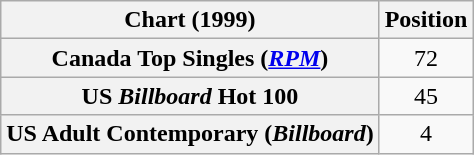<table class="wikitable sortable plainrowheaders">
<tr>
<th scope="col">Chart (1999)</th>
<th scope="col">Position</th>
</tr>
<tr>
<th scope="row">Canada Top Singles (<em><a href='#'>RPM</a></em>)</th>
<td style="text-align:center;">72</td>
</tr>
<tr>
<th scope="row">US <em>Billboard</em> Hot 100</th>
<td align="center">45</td>
</tr>
<tr>
<th scope="row">US Adult Contemporary (<em>Billboard</em>)</th>
<td align="center">4</td>
</tr>
</table>
